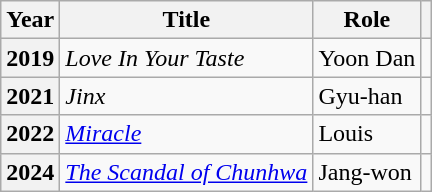<table class="wikitable  plainrowheaders">
<tr>
<th scope="col">Year</th>
<th scope="col">Title</th>
<th scope="col">Role</th>
<th scope="col" class="unsortable"></th>
</tr>
<tr>
<th scope="row" rowspan=1>2019</th>
<td><em>Love In Your Taste</em></td>
<td>Yoon Dan</td>
<td></td>
</tr>
<tr>
<th scope="row">2021</th>
<td><em>Jinx</em></td>
<td>Gyu-han</td>
<td></td>
</tr>
<tr>
<th scope="row">2022</th>
<td><em><a href='#'>Miracle</a></em></td>
<td>Louis</td>
<td></td>
</tr>
<tr>
<th scope="row">2024</th>
<td><em><a href='#'>The Scandal of Chunhwa</a></em></td>
<td>Jang-won</td>
<td></td>
</tr>
</table>
